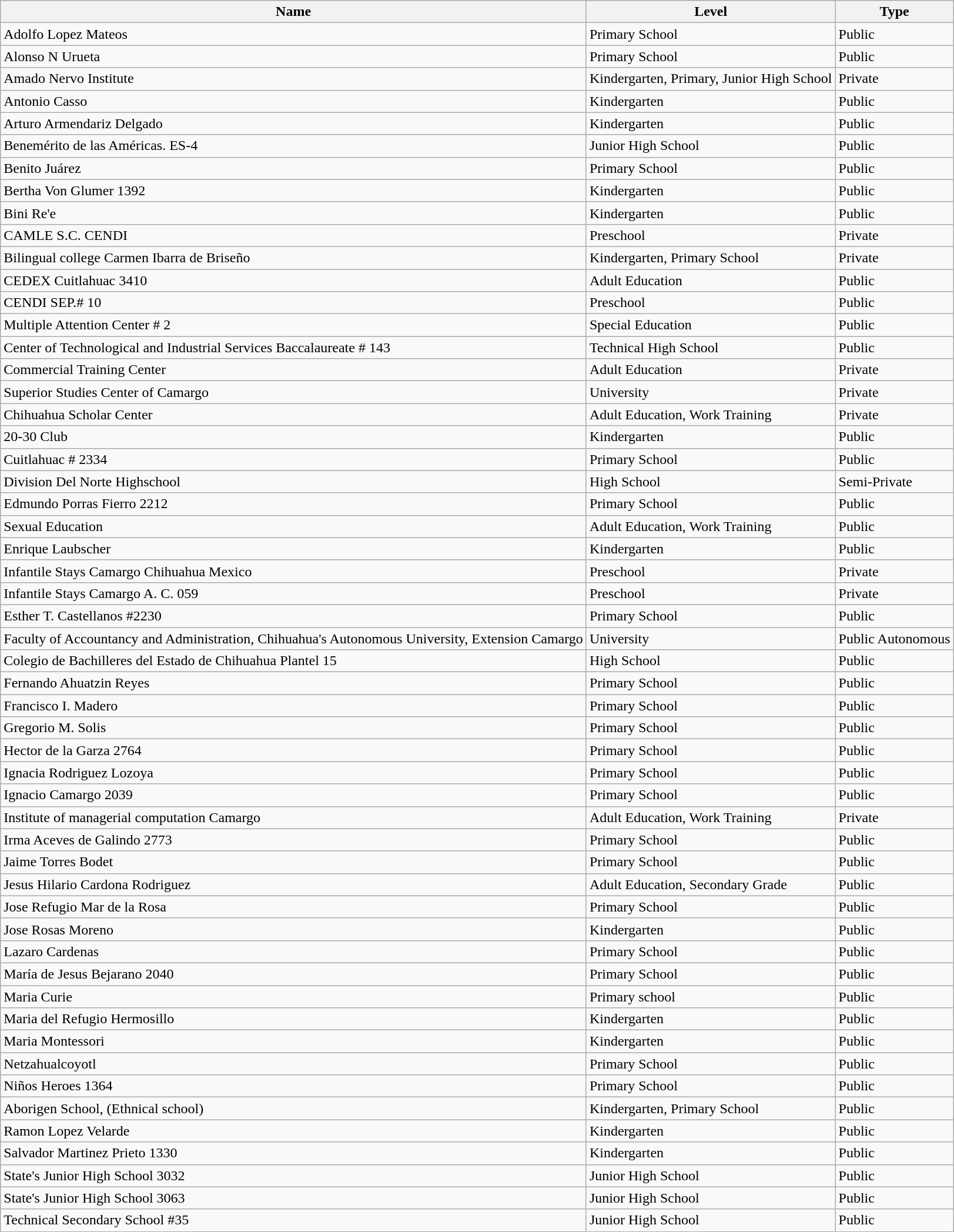<table class="wikitable" border="1">
<tr>
<th>Name</th>
<th>Level</th>
<th>Type</th>
</tr>
<tr>
<td>Adolfo Lopez Mateos</td>
<td>Primary School</td>
<td>Public</td>
</tr>
<tr>
<td>Alonso N Urueta</td>
<td>Primary School</td>
<td>Public</td>
</tr>
<tr>
<td>Amado Nervo Institute</td>
<td>Kindergarten, Primary, Junior High School</td>
<td>Private</td>
</tr>
<tr>
<td>Antonio Casso</td>
<td>Kindergarten</td>
<td>Public</td>
</tr>
<tr>
<td>Arturo Armendariz Delgado</td>
<td>Kindergarten</td>
<td>Public</td>
</tr>
<tr>
<td>Benemérito de las Américas. ES-4</td>
<td>Junior High School</td>
<td>Public</td>
</tr>
<tr>
<td>Benito Juárez</td>
<td>Primary School</td>
<td>Public</td>
</tr>
<tr>
<td>Bertha Von Glumer 1392</td>
<td>Kindergarten</td>
<td>Public</td>
</tr>
<tr>
<td>Bini Re'e</td>
<td>Kindergarten</td>
<td>Public</td>
</tr>
<tr>
<td>CAMLE S.C. CENDI</td>
<td>Preschool</td>
<td>Private</td>
</tr>
<tr>
<td>Bilingual college Carmen Ibarra de Briseño</td>
<td>Kindergarten, Primary School</td>
<td>Private</td>
</tr>
<tr>
<td>CEDEX Cuitlahuac 3410</td>
<td>Adult Education</td>
<td>Public</td>
</tr>
<tr>
<td>CENDI SEP.# 10</td>
<td>Preschool</td>
<td>Public</td>
</tr>
<tr>
<td>Multiple Attention Center # 2</td>
<td>Special Education</td>
<td>Public</td>
</tr>
<tr>
<td>Center of Technological and Industrial Services Baccalaureate # 143</td>
<td>Technical High School</td>
<td>Public</td>
</tr>
<tr>
<td>Commercial Training Center</td>
<td>Adult Education</td>
<td>Private</td>
</tr>
<tr>
<td>Superior Studies Center of Camargo</td>
<td>University</td>
<td>Private</td>
</tr>
<tr>
<td>Chihuahua Scholar Center</td>
<td>Adult Education, Work Training</td>
<td>Private</td>
</tr>
<tr>
<td>20-30 Club</td>
<td>Kindergarten</td>
<td>Public</td>
</tr>
<tr>
<td>Cuitlahuac # 2334</td>
<td>Primary School</td>
<td>Public</td>
</tr>
<tr>
<td>Division Del Norte Highschool</td>
<td>High School</td>
<td>Semi-Private</td>
</tr>
<tr>
<td>Edmundo Porras Fierro 2212</td>
<td>Primary School</td>
<td>Public</td>
</tr>
<tr>
<td>Sexual Education</td>
<td>Adult Education, Work Training</td>
<td>Public</td>
</tr>
<tr>
<td>Enrique Laubscher</td>
<td>Kindergarten</td>
<td>Public</td>
</tr>
<tr>
<td>Infantile Stays Camargo Chihuahua Mexico</td>
<td>Preschool</td>
<td>Private</td>
</tr>
<tr>
<td>Infantile Stays Camargo A. C. 059</td>
<td>Preschool</td>
<td>Private</td>
</tr>
<tr>
<td>Esther T. Castellanos #2230</td>
<td>Primary School</td>
<td>Public</td>
</tr>
<tr>
<td>Faculty of Accountancy and Administration, Chihuahua's Autonomous University, Extension Camargo</td>
<td>University</td>
<td>Public Autonomous</td>
</tr>
<tr>
<td>Colegio de Bachilleres del Estado de Chihuahua Plantel 15</td>
<td>High School</td>
<td>Public</td>
</tr>
<tr>
<td>Fernando Ahuatzin Reyes</td>
<td>Primary School</td>
<td>Public</td>
</tr>
<tr>
<td>Francisco I. Madero</td>
<td>Primary School</td>
<td>Public</td>
</tr>
<tr>
<td>Gregorio M. Solis</td>
<td>Primary School</td>
<td>Public</td>
</tr>
<tr>
<td>Hector de la Garza 2764</td>
<td>Primary School</td>
<td>Public</td>
</tr>
<tr>
<td>Ignacia Rodriguez Lozoya</td>
<td>Primary School</td>
<td>Public</td>
</tr>
<tr>
<td>Ignacio Camargo 2039</td>
<td>Primary School</td>
<td>Public</td>
</tr>
<tr>
<td>Institute of managerial computation Camargo</td>
<td>Adult Education, Work Training</td>
<td>Private</td>
</tr>
<tr>
<td>Irma Aceves de Galindo 2773</td>
<td>Primary School</td>
<td>Public</td>
</tr>
<tr>
<td>Jaime Torres Bodet</td>
<td>Primary School</td>
<td>Public</td>
</tr>
<tr>
<td>Jesus Hilario Cardona Rodriguez</td>
<td>Adult Education, Secondary Grade</td>
<td>Public</td>
</tr>
<tr>
<td>Jose Refugio Mar de la Rosa</td>
<td>Primary School</td>
<td>Public</td>
</tr>
<tr>
<td>Jose Rosas Moreno</td>
<td>Kindergarten</td>
<td>Public</td>
</tr>
<tr>
<td>Lazaro Cardenas</td>
<td>Primary School</td>
<td>Public</td>
</tr>
<tr>
<td>María de Jesus Bejarano 2040</td>
<td>Primary School</td>
<td>Public</td>
</tr>
<tr>
<td>Maria Curie</td>
<td>Primary school</td>
<td>Public</td>
</tr>
<tr>
<td>Maria del Refugio Hermosillo</td>
<td>Kindergarten</td>
<td>Public</td>
</tr>
<tr>
<td>Maria Montessori</td>
<td>Kindergarten</td>
<td>Public</td>
</tr>
<tr>
<td>Netzahualcoyotl</td>
<td>Primary School</td>
<td>Public</td>
</tr>
<tr>
<td>Niños Heroes 1364</td>
<td>Primary School</td>
<td>Public</td>
</tr>
<tr>
<td>Aborigen School, (Ethnical school)</td>
<td>Kindergarten, Primary School</td>
<td>Public</td>
</tr>
<tr>
<td>Ramon Lopez Velarde</td>
<td>Kindergarten</td>
<td>Public</td>
</tr>
<tr>
<td>Salvador Martinez Prieto 1330</td>
<td>Kindergarten</td>
<td>Public</td>
</tr>
<tr>
<td>State's Junior High School 3032</td>
<td>Junior High School</td>
<td>Public</td>
</tr>
<tr>
<td>State's Junior High School 3063</td>
<td>Junior High School</td>
<td>Public</td>
</tr>
<tr>
<td>Technical Secondary School #35</td>
<td>Junior High School</td>
<td>Public</td>
</tr>
</table>
